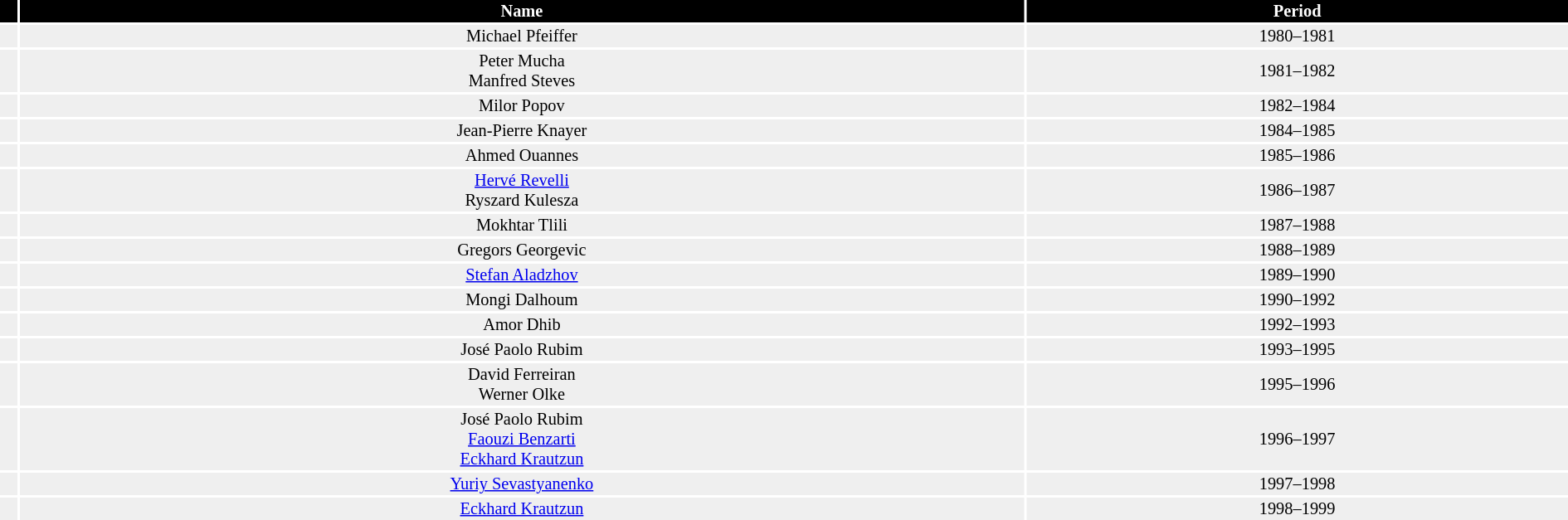<table style=font-size:85%;width:100%>
<tr style=color:#FFFFFF;background:Black>
<th align=center></th>
<th align=center>Name</th>
<th align=center>Period</th>
</tr>
<tr bgcolor=#efefef>
<td align=center></td>
<td align=center>Michael Pfeiffer</td>
<td align=center>1980–1981</td>
</tr>
<tr bgcolor=#efefef>
<td align=center></td>
<td align=center>Peter Mucha<br>Manfred Steves</td>
<td align=center>1981–1982</td>
</tr>
<tr bgcolor=#efefef>
<td align=center></td>
<td align=center>Milor Popov</td>
<td align=center>1982–1984</td>
</tr>
<tr bgcolor=#efefef>
<td align=center></td>
<td align=center>Jean-Pierre Knayer</td>
<td align=center>1984–1985</td>
</tr>
<tr bgcolor=#efefef>
<td align=center></td>
<td align=center>Ahmed Ouannes</td>
<td align=center>1985–1986</td>
</tr>
<tr bgcolor=#efefef>
<td align=center><br></td>
<td align=center><a href='#'>Hervé Revelli</a><br>Ryszard Kulesza</td>
<td align=center>1986–1987</td>
</tr>
<tr bgcolor=#efefef>
<td align=center></td>
<td align=center>Mokhtar Tlili</td>
<td align=center>1987–1988</td>
</tr>
<tr bgcolor=#efefef>
<td align=center></td>
<td align=center>Gregors Georgevic</td>
<td align=center>1988–1989</td>
</tr>
<tr bgcolor=#efefef>
<td align=center></td>
<td align=center><a href='#'>Stefan Aladzhov</a></td>
<td align=center>1989–1990</td>
</tr>
<tr bgcolor=#efefef>
<td align=center></td>
<td align=center>Mongi Dalhoum</td>
<td align=center>1990–1992</td>
</tr>
<tr bgcolor=#efefef>
<td align=center></td>
<td align=center>Amor Dhib</td>
<td align=center>1992–1993</td>
</tr>
<tr bgcolor=#efefef>
<td align=center></td>
<td align=center>José Paolo Rubim</td>
<td align=center>1993–1995</td>
</tr>
<tr bgcolor=#efefef>
<td align=center><br></td>
<td align=center>David Ferreiran<br>Werner Olke</td>
<td align=center>1995–1996</td>
</tr>
<tr bgcolor=#efefef>
<td align=center><br><br></td>
<td align=center>José Paolo Rubim<br><a href='#'>Faouzi Benzarti</a><br><a href='#'>Eckhard Krautzun</a></td>
<td align=center>1996–1997</td>
</tr>
<tr bgcolor=#efefef>
<td align=center></td>
<td align=center><a href='#'>Yuriy Sevastyanenko</a></td>
<td align=center>1997–1998</td>
</tr>
<tr bgcolor=#efefef>
<td align=center></td>
<td align=center><a href='#'>Eckhard Krautzun</a></td>
<td align=center>1998–1999</td>
</tr>
<tr bgcolor=#efefef>
</tr>
</table>
